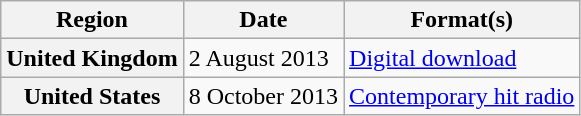<table class="wikitable plainrowheaders">
<tr>
<th scope="col">Region</th>
<th scope="col">Date</th>
<th scope="col">Format(s)</th>
</tr>
<tr>
<th scope="row">United Kingdom</th>
<td>2 August 2013</td>
<td><a href='#'>Digital download</a></td>
</tr>
<tr>
<th scope="row">United States</th>
<td>8 October 2013</td>
<td><a href='#'>Contemporary hit radio</a></td>
</tr>
</table>
